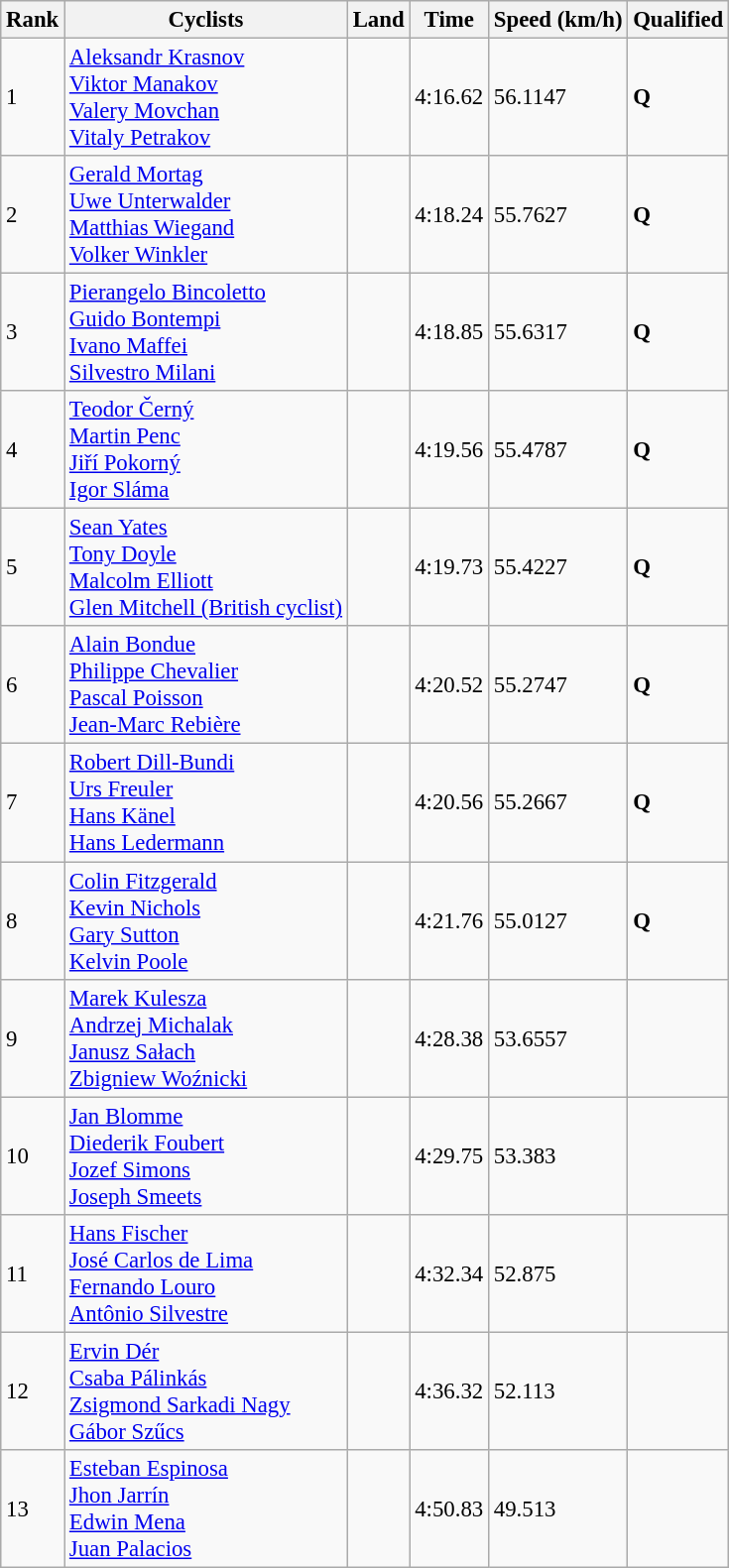<table class="wikitable" style="font-size:95%;">
<tr>
<th>Rank</th>
<th>Cyclists</th>
<th>Land</th>
<th>Time</th>
<th>Speed (km/h)</th>
<th>Qualified</th>
</tr>
<tr>
<td>1</td>
<td><a href='#'>Aleksandr Krasnov</a><br><a href='#'>Viktor Manakov</a><br><a href='#'>Valery Movchan</a><br><a href='#'>Vitaly Petrakov</a></td>
<td></td>
<td>4:16.62</td>
<td>56.1147</td>
<td><strong>Q</strong></td>
</tr>
<tr>
<td>2</td>
<td><a href='#'>Gerald Mortag</a><br><a href='#'>Uwe Unterwalder</a><br><a href='#'>Matthias Wiegand</a><br><a href='#'>Volker Winkler</a></td>
<td></td>
<td>4:18.24</td>
<td>55.7627</td>
<td><strong>Q</strong></td>
</tr>
<tr>
<td>3</td>
<td><a href='#'>Pierangelo Bincoletto</a><br><a href='#'>Guido Bontempi</a><br><a href='#'>Ivano Maffei</a><br><a href='#'>Silvestro Milani</a></td>
<td></td>
<td>4:18.85</td>
<td>55.6317</td>
<td><strong>Q</strong></td>
</tr>
<tr>
<td>4</td>
<td><a href='#'>Teodor Černý</a><br><a href='#'>Martin Penc</a><br><a href='#'>Jiří Pokorný</a><br><a href='#'>Igor Sláma</a></td>
<td></td>
<td>4:19.56</td>
<td>55.4787</td>
<td><strong>Q</strong></td>
</tr>
<tr>
<td>5</td>
<td><a href='#'>Sean Yates</a><br><a href='#'>Tony Doyle</a><br><a href='#'>Malcolm Elliott</a><br><a href='#'>Glen Mitchell (British cyclist)</a></td>
<td></td>
<td>4:19.73</td>
<td>55.4227</td>
<td><strong>Q</strong></td>
</tr>
<tr>
<td>6</td>
<td><a href='#'>Alain Bondue</a><br><a href='#'>Philippe Chevalier</a><br><a href='#'>Pascal Poisson</a><br><a href='#'>Jean-Marc Rebière</a></td>
<td></td>
<td>4:20.52</td>
<td>55.2747</td>
<td><strong>Q</strong></td>
</tr>
<tr>
<td>7</td>
<td><a href='#'>Robert Dill-Bundi</a><br><a href='#'>Urs Freuler</a><br><a href='#'>Hans Känel</a><br><a href='#'>Hans Ledermann</a></td>
<td></td>
<td>4:20.56</td>
<td>55.2667</td>
<td><strong>Q</strong></td>
</tr>
<tr>
<td>8</td>
<td><a href='#'>Colin Fitzgerald</a><br><a href='#'>Kevin Nichols</a><br><a href='#'>Gary Sutton</a><br><a href='#'>Kelvin Poole</a></td>
<td></td>
<td>4:21.76</td>
<td>55.0127</td>
<td><strong>Q</strong></td>
</tr>
<tr>
<td>9</td>
<td><a href='#'>Marek Kulesza</a><br><a href='#'>Andrzej Michalak</a><br><a href='#'>Janusz Sałach</a><br><a href='#'>Zbigniew Woźnicki</a></td>
<td></td>
<td>4:28.38</td>
<td>53.6557</td>
<td></td>
</tr>
<tr>
<td>10</td>
<td><a href='#'>Jan Blomme</a><br><a href='#'>Diederik Foubert</a><br><a href='#'>Jozef Simons</a><br><a href='#'>Joseph Smeets</a></td>
<td></td>
<td>4:29.75</td>
<td>53.383</td>
<td></td>
</tr>
<tr>
<td>11</td>
<td><a href='#'>Hans Fischer</a><br><a href='#'>José Carlos de Lima</a><br><a href='#'>Fernando Louro</a><br><a href='#'>Antônio Silvestre</a></td>
<td></td>
<td>4:32.34</td>
<td>52.875</td>
<td></td>
</tr>
<tr>
<td>12</td>
<td><a href='#'>Ervin Dér</a><br><a href='#'>Csaba Pálinkás</a><br><a href='#'>Zsigmond Sarkadi Nagy</a><br><a href='#'>Gábor Szűcs</a></td>
<td></td>
<td>4:36.32</td>
<td>52.113</td>
<td></td>
</tr>
<tr>
<td>13</td>
<td><a href='#'>Esteban Espinosa</a><br><a href='#'>Jhon Jarrín</a><br><a href='#'>Edwin Mena</a><br><a href='#'>Juan Palacios</a></td>
<td></td>
<td>4:50.83</td>
<td>49.513</td>
<td></td>
</tr>
</table>
